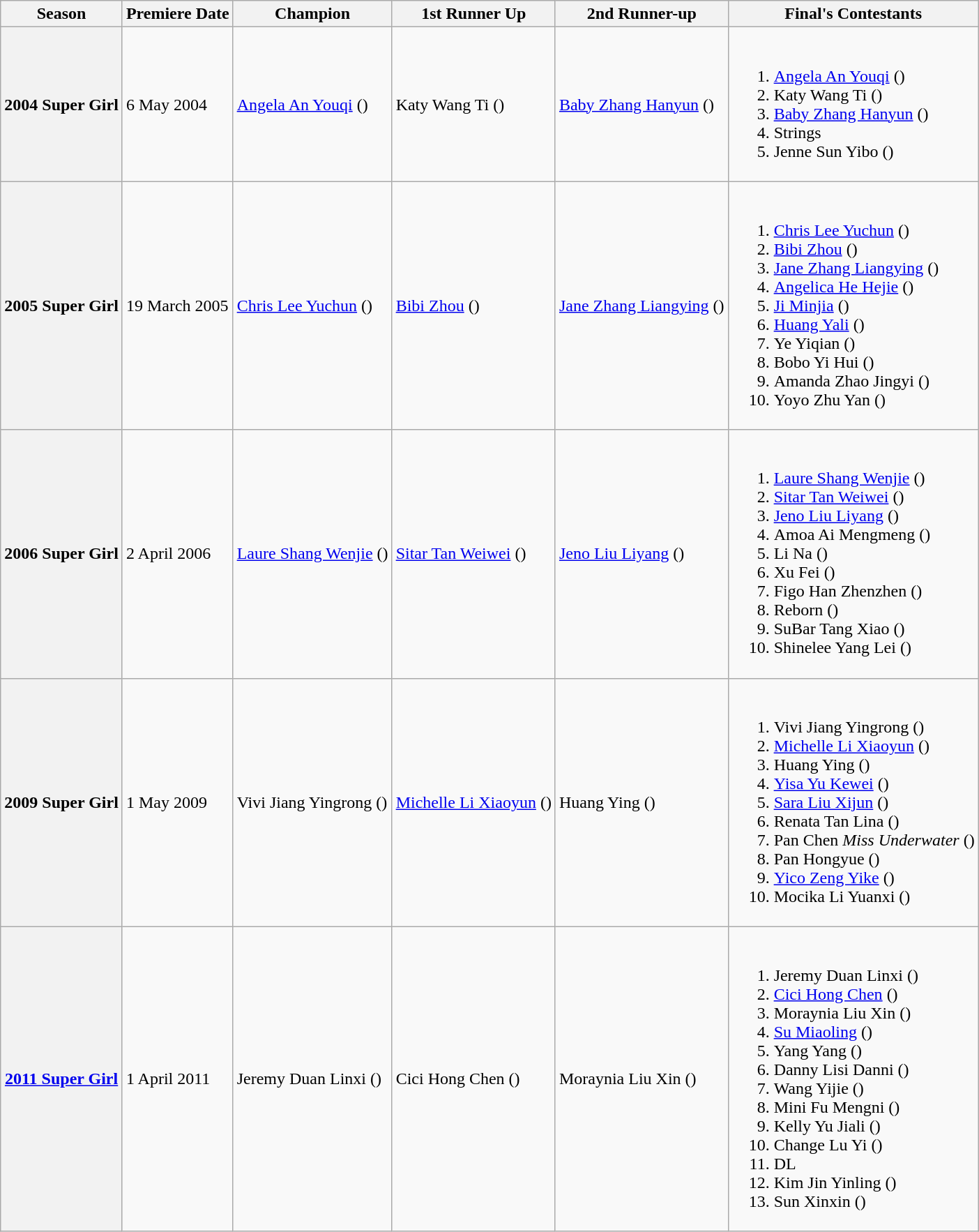<table class="wikitable">
<tr>
<th align="center">Season</th>
<th align="center">Premiere Date</th>
<th align="center">Champion</th>
<th align="center">1st Runner Up</th>
<th align="center">2nd Runner-up</th>
<th align="center">Final's Contestants</th>
</tr>
<tr>
<th>2004 Super Girl</th>
<td>6 May 2004</td>
<td><a href='#'>Angela An Youqi</a> ()</td>
<td>Katy Wang Ti ()</td>
<td><a href='#'>Baby Zhang Hanyun</a> ()</td>
<td><br><ol><li><a href='#'>Angela An Youqi</a> ()</li><li>Katy Wang Ti ()</li><li><a href='#'>Baby Zhang Hanyun</a> ()</li><li>Strings</li><li>Jenne Sun Yibo ()</li></ol></td>
</tr>
<tr>
<th>2005 Super Girl</th>
<td>19 March 2005</td>
<td><a href='#'>Chris Lee Yuchun</a> ()</td>
<td><a href='#'>Bibi Zhou</a> ()</td>
<td><a href='#'>Jane Zhang Liangying</a> ()</td>
<td><br><ol><li><a href='#'>Chris Lee Yuchun</a> ()</li><li><a href='#'>Bibi Zhou</a> ()</li><li><a href='#'>Jane Zhang Liangying</a> ()</li><li><a href='#'>Angelica He Hejie</a> ()</li><li><a href='#'>Ji Minjia</a> ()</li><li><a href='#'>Huang Yali</a> ()</li><li>Ye Yiqian ()</li><li>Bobo Yi Hui ()</li><li>Amanda Zhao Jingyi ()</li><li>Yoyo Zhu Yan ()</li></ol></td>
</tr>
<tr>
<th>2006 Super Girl</th>
<td>2 April 2006</td>
<td><a href='#'>Laure Shang Wenjie</a> ()</td>
<td><a href='#'>Sitar Tan Weiwei</a> ()</td>
<td><a href='#'>Jeno Liu Liyang</a> ()</td>
<td><br><ol><li><a href='#'>Laure Shang Wenjie</a> ()</li><li><a href='#'>Sitar Tan Weiwei</a> ()</li><li><a href='#'>Jeno Liu Liyang</a> ()</li><li>Amoa Ai Mengmeng ()</li><li>Li Na ()</li><li>Xu Fei ()</li><li>Figo Han Zhenzhen ()</li><li>Reborn ()</li><li>SuBar Tang Xiao ()</li><li>Shinelee Yang Lei ()</li></ol></td>
</tr>
<tr>
<th>2009 Super Girl</th>
<td>1 May 2009</td>
<td>Vivi Jiang Yingrong ()</td>
<td><a href='#'>Michelle Li Xiaoyun</a> ()</td>
<td>Huang Ying ()</td>
<td><br><ol><li>Vivi Jiang Yingrong ()</li><li><a href='#'>Michelle Li Xiaoyun</a> ()</li><li>Huang Ying ()</li><li><a href='#'>Yisa Yu Kewei</a> ()</li><li><a href='#'>Sara Liu Xijun</a> ()</li><li>Renata Tan Lina ()</li><li>Pan Chen <em>Miss Underwater</em> ()</li><li>Pan Hongyue ()</li><li><a href='#'>Yico Zeng Yike</a> ()</li><li>Mocika Li Yuanxi ()</li></ol></td>
</tr>
<tr>
<th><a href='#'>2011 Super Girl</a></th>
<td>1 April 2011</td>
<td>Jeremy Duan Linxi ()</td>
<td>Cici Hong Chen ()</td>
<td>Moraynia Liu Xin ()</td>
<td><br><ol><li>Jeremy Duan Linxi ()</li><li><a href='#'>Cici Hong Chen</a> ()</li><li>Moraynia Liu Xin ()</li><li><a href='#'>Su Miaoling</a> ()</li><li>Yang Yang ()</li><li>Danny Lisi Danni ()</li><li>Wang Yijie ()</li><li>Mini Fu Mengni ()</li><li>Kelly Yu Jiali ()</li><li>Change Lu Yi ()</li><li>DL</li><li>Kim Jin Yinling ()</li><li>Sun Xinxin ()</li></ol></td>
</tr>
</table>
